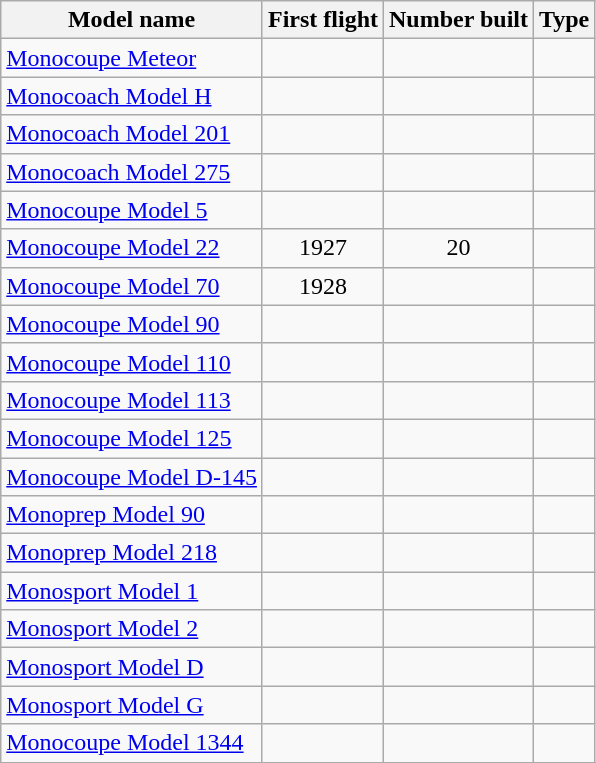<table class="wikitable sortable">
<tr>
<th>Model name</th>
<th>First flight</th>
<th>Number built</th>
<th>Type</th>
</tr>
<tr>
<td align=left><a href='#'>Monocoupe Meteor</a></td>
<td align=center></td>
<td align=center></td>
<td align=left></td>
</tr>
<tr>
<td align=left><a href='#'>Monocoach Model H</a></td>
<td align=center></td>
<td align=center></td>
<td align=left></td>
</tr>
<tr>
<td align=left><a href='#'>Monocoach Model 201</a></td>
<td align=center></td>
<td align=center></td>
<td align=left></td>
</tr>
<tr>
<td align=left><a href='#'>Monocoach Model 275</a></td>
<td align=center></td>
<td align=center></td>
<td align=left></td>
</tr>
<tr>
<td align=left><a href='#'>Monocoupe Model 5</a></td>
<td align=center></td>
<td align=center></td>
<td align=left></td>
</tr>
<tr>
<td align=left><a href='#'>Monocoupe Model 22</a></td>
<td align=center>1927</td>
<td align=center>20</td>
<td align=left></td>
</tr>
<tr>
<td align=left><a href='#'>Monocoupe Model 70</a></td>
<td align=center>1928</td>
<td align=center></td>
<td align=left></td>
</tr>
<tr>
<td align=left><a href='#'>Monocoupe Model 90</a></td>
<td align=center></td>
<td align=center></td>
<td align=left></td>
</tr>
<tr>
<td align=left><a href='#'>Monocoupe Model 110</a></td>
<td align=center></td>
<td align=center></td>
<td align=left></td>
</tr>
<tr>
<td align=left><a href='#'>Monocoupe Model 113</a></td>
<td align=center></td>
<td align=center></td>
<td align=left></td>
</tr>
<tr>
<td align=left><a href='#'>Monocoupe Model 125</a></td>
<td align=center></td>
<td align=center></td>
<td align=left></td>
</tr>
<tr>
<td align=left><a href='#'>Monocoupe Model D-145</a></td>
<td align=center></td>
<td align=center></td>
<td align=left></td>
</tr>
<tr>
<td align=left><a href='#'>Monoprep Model 90</a></td>
<td align=center></td>
<td align=center></td>
<td align=left></td>
</tr>
<tr>
<td align=left><a href='#'>Monoprep Model 218</a></td>
<td align=center></td>
<td align=center></td>
<td align=left></td>
</tr>
<tr>
<td align=left><a href='#'>Monosport Model 1</a></td>
<td align=center></td>
<td align=center></td>
<td align=left></td>
</tr>
<tr>
<td align=left><a href='#'>Monosport Model 2</a></td>
<td align=center></td>
<td align=center></td>
<td align=left></td>
</tr>
<tr>
<td align=left><a href='#'>Monosport Model D</a></td>
<td align=center></td>
<td align=center></td>
<td align=left></td>
</tr>
<tr>
<td align=left><a href='#'>Monosport Model G</a></td>
<td align=center></td>
<td align=center></td>
<td align=left></td>
</tr>
<tr>
<td align=left><a href='#'>Monocoupe Model 1344</a></td>
<td align=center></td>
<td align=center></td>
<td align=left></td>
</tr>
<tr>
</tr>
</table>
